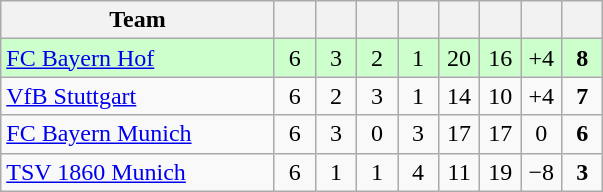<table class="wikitable" style="text-align: center;">
<tr>
<th width=175>Team</th>
<th width=20></th>
<th width=20></th>
<th width=20></th>
<th width=20></th>
<th width=20></th>
<th width=20></th>
<th width=20></th>
<th width=20></th>
</tr>
<tr bgcolor="#ccffcc">
<td align=left><a href='#'>FC Bayern Hof</a></td>
<td>6</td>
<td>3</td>
<td>2</td>
<td>1</td>
<td>20</td>
<td>16</td>
<td>+4</td>
<td><strong>8</strong></td>
</tr>
<tr>
<td align=left><a href='#'>VfB Stuttgart</a></td>
<td>6</td>
<td>2</td>
<td>3</td>
<td>1</td>
<td>14</td>
<td>10</td>
<td>+4</td>
<td><strong>7</strong></td>
</tr>
<tr>
<td align=left><a href='#'>FC Bayern Munich</a></td>
<td>6</td>
<td>3</td>
<td>0</td>
<td>3</td>
<td>17</td>
<td>17</td>
<td>0</td>
<td><strong>6</strong></td>
</tr>
<tr>
<td align=left><a href='#'>TSV 1860 Munich</a></td>
<td>6</td>
<td>1</td>
<td>1</td>
<td>4</td>
<td>11</td>
<td>19</td>
<td>−8</td>
<td><strong>3</strong></td>
</tr>
</table>
